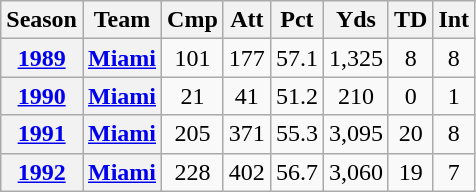<table class="wikitable" style="text-align: center;">
<tr>
<th>Season</th>
<th>Team</th>
<th>Cmp</th>
<th>Att</th>
<th>Pct</th>
<th>Yds</th>
<th>TD</th>
<th>Int</th>
</tr>
<tr>
<th><a href='#'>1989</a></th>
<th><a href='#'>Miami</a></th>
<td>101</td>
<td>177</td>
<td>57.1</td>
<td>1,325</td>
<td>8</td>
<td>8</td>
</tr>
<tr>
<th><a href='#'>1990</a></th>
<th><a href='#'>Miami</a></th>
<td>21</td>
<td>41</td>
<td>51.2</td>
<td>210</td>
<td>0</td>
<td>1</td>
</tr>
<tr>
<th><a href='#'>1991</a></th>
<th><a href='#'>Miami</a></th>
<td>205</td>
<td>371</td>
<td>55.3</td>
<td>3,095</td>
<td>20</td>
<td>8</td>
</tr>
<tr>
<th><a href='#'>1992</a></th>
<th><a href='#'>Miami</a></th>
<td>228</td>
<td>402</td>
<td>56.7</td>
<td>3,060</td>
<td>19</td>
<td>7</td>
</tr>
</table>
